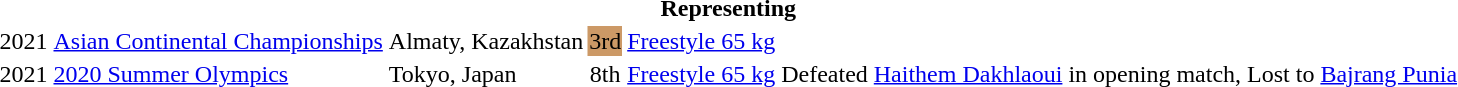<table>
<tr>
<th colspan="6">Representing </th>
</tr>
<tr>
<td>2021</td>
<td><a href='#'>Asian Continental Championships</a></td>
<td>Almaty, Kazakhstan</td>
<td align="center" bgcolor="cc9966">3rd</td>
<td><a href='#'>Freestyle 65 kg</a></td>
<td></td>
</tr>
<tr>
<td>2021</td>
<td><a href='#'>2020 Summer Olympics</a></td>
<td>Tokyo, Japan</td>
<td align="center">8th</td>
<td><a href='#'>Freestyle 65 kg</a></td>
<td>Defeated <a href='#'>Haithem Dakhlaoui</a> in opening match, Lost to <a href='#'>Bajrang Punia</a></td>
</tr>
</table>
